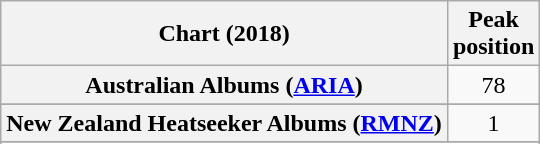<table class="wikitable sortable plainrowheaders" style="text-align:center">
<tr>
<th scope="col">Chart (2018)</th>
<th scope="col">Peak<br>position</th>
</tr>
<tr>
<th scope="row">Australian Albums (<a href='#'>ARIA</a>)</th>
<td>78</td>
</tr>
<tr>
</tr>
<tr>
</tr>
<tr>
</tr>
<tr>
</tr>
<tr>
</tr>
<tr>
</tr>
<tr>
</tr>
<tr>
</tr>
<tr>
<th scope="row">New Zealand Heatseeker Albums (<a href='#'>RMNZ</a>)</th>
<td>1</td>
</tr>
<tr>
</tr>
<tr>
</tr>
<tr>
</tr>
<tr>
</tr>
<tr>
</tr>
<tr>
</tr>
<tr>
</tr>
</table>
